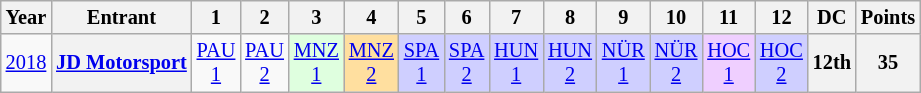<table class="wikitable" style="text-align:center; font-size:85%">
<tr>
<th>Year</th>
<th>Entrant</th>
<th>1</th>
<th>2</th>
<th>3</th>
<th>4</th>
<th>5</th>
<th>6</th>
<th>7</th>
<th>8</th>
<th>9</th>
<th>10</th>
<th>11</th>
<th>12</th>
<th>DC</th>
<th>Points</th>
</tr>
<tr>
<td><a href='#'>2018</a></td>
<th><a href='#'>JD Motorsport</a></th>
<td><a href='#'>PAU<br>1</a></td>
<td><a href='#'>PAU<br>2</a></td>
<td style="background:#dfffdf;"><a href='#'>MNZ<br>1</a><br></td>
<td style="background:#ffdf9f;"><a href='#'>MNZ<br>2</a><br></td>
<td style="background:#cfcfff;"><a href='#'>SPA<br>1</a><br></td>
<td style="background:#cfcfff;"><a href='#'>SPA<br>2</a><br></td>
<td style="background:#cfcfff;"><a href='#'>HUN<br>1</a><br></td>
<td style="background:#cfcfff;"><a href='#'>HUN<br>2</a><br></td>
<td style="background:#cfcfff;"><a href='#'>NÜR<br>1</a><br></td>
<td style="background:#cfcfff;"><a href='#'>NÜR<br>2</a><br></td>
<td style="background:#efcfff;"><a href='#'>HOC<br>1</a><br></td>
<td style="background:#cfcfff;"><a href='#'>HOC<br>2</a><br></td>
<th>12th</th>
<th>35</th>
</tr>
</table>
